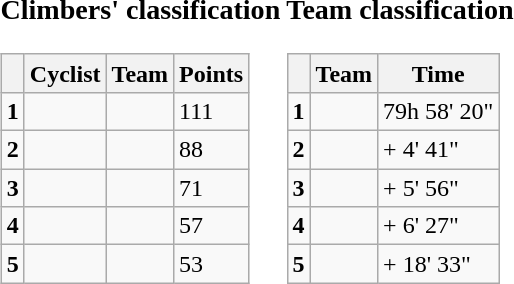<table>
<tr>
<td><br><h3>Climbers' classification</h3><table class="wikitable">
<tr>
<th></th>
<th>Cyclist</th>
<th>Team</th>
<th>Points</th>
</tr>
<tr>
<td><strong>1</strong></td>
<td> </td>
<td></td>
<td>111</td>
</tr>
<tr>
<td><strong>2</strong></td>
<td></td>
<td></td>
<td>88</td>
</tr>
<tr>
<td><strong>3</strong></td>
<td></td>
<td></td>
<td>71</td>
</tr>
<tr>
<td><strong>4</strong></td>
<td></td>
<td></td>
<td>57</td>
</tr>
<tr>
<td><strong>5</strong></td>
<td> </td>
<td></td>
<td>53</td>
</tr>
</table>
</td>
<td><br><h3>Team classification</h3><table class="wikitable">
<tr>
<th></th>
<th>Team</th>
<th>Time</th>
</tr>
<tr>
<td><strong>1</strong></td>
<td></td>
<td>79h 58' 20"</td>
</tr>
<tr>
<td><strong>2</strong></td>
<td></td>
<td>+ 4' 41"</td>
</tr>
<tr>
<td><strong>3</strong></td>
<td></td>
<td>+ 5' 56"</td>
</tr>
<tr>
<td><strong>4</strong></td>
<td></td>
<td>+ 6' 27"</td>
</tr>
<tr>
<td><strong>5</strong></td>
<td></td>
<td>+ 18' 33"</td>
</tr>
</table>
</td>
</tr>
</table>
